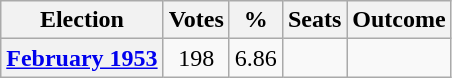<table class=wikitable style=text-align:center>
<tr>
<th>Election</th>
<th>Votes</th>
<th>%</th>
<th>Seats</th>
<th>Outcome</th>
</tr>
<tr>
<th><a href='#'>February 1953</a></th>
<td>198</td>
<td>6.86</td>
<td></td>
<td></td>
</tr>
</table>
